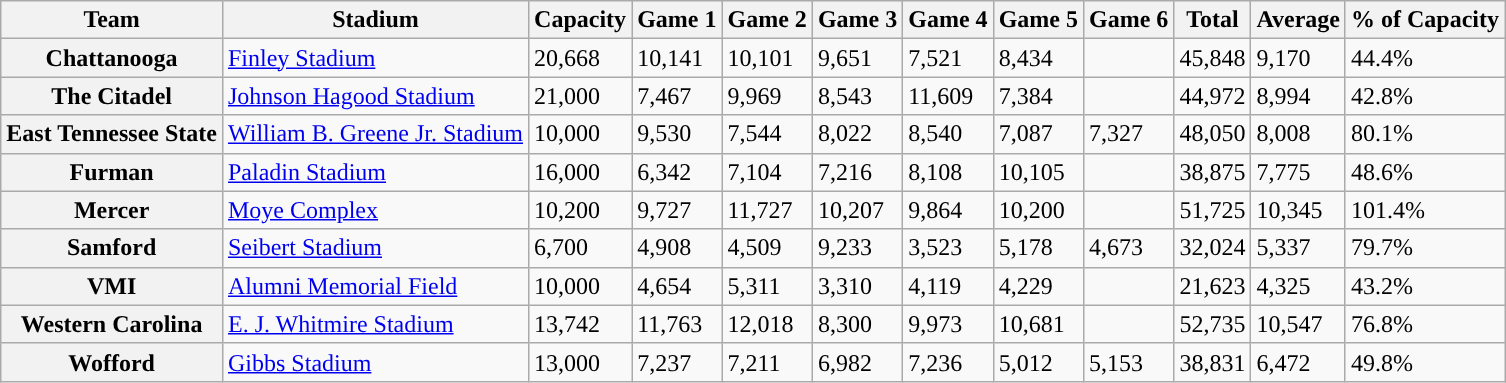<table class="wikitable sortable">
<tr>
<th>Team</th>
<th>Stadium</th>
<th>Capacity</th>
<th>Game 1</th>
<th>Game 2</th>
<th>Game 3</th>
<th>Game 4</th>
<th>Game 5</th>
<th>Game 6</th>
<th>Total</th>
<th>Average</th>
<th>% of Capacity</th>
</tr>
<tr>
<th>Chattanooga</th>
<td><a href='#'>Finley Stadium</a></td>
<td>20,668</td>
<td>10,141</td>
<td>10,101</td>
<td>9,651</td>
<td>7,521</td>
<td>8,434</td>
<td></td>
<td>45,848</td>
<td>9,170</td>
<td>44.4%</td>
</tr>
<tr>
<th>The Citadel</th>
<td><a href='#'>Johnson Hagood Stadium</a></td>
<td>21,000</td>
<td>7,467</td>
<td>9,969</td>
<td>8,543</td>
<td>11,609</td>
<td>7,384</td>
<td></td>
<td>44,972</td>
<td>8,994</td>
<td>42.8%</td>
</tr>
<tr>
<th>East Tennessee State</th>
<td><a href='#'>William B. Greene Jr. Stadium</a></td>
<td>10,000</td>
<td>9,530</td>
<td>7,544</td>
<td>8,022</td>
<td>8,540</td>
<td>7,087</td>
<td>7,327</td>
<td>48,050</td>
<td>8,008</td>
<td>80.1%</td>
</tr>
<tr>
<th>Furman</th>
<td><a href='#'>Paladin Stadium</a></td>
<td>16,000</td>
<td>6,342</td>
<td>7,104</td>
<td>7,216</td>
<td>8,108</td>
<td>10,105</td>
<td></td>
<td>38,875</td>
<td>7,775</td>
<td>48.6%</td>
</tr>
<tr>
<th>Mercer</th>
<td><a href='#'>Moye Complex</a></td>
<td>10,200</td>
<td>9,727</td>
<td>11,727</td>
<td>10,207</td>
<td>9,864</td>
<td>10,200</td>
<td></td>
<td>51,725</td>
<td>10,345</td>
<td>101.4%</td>
</tr>
<tr>
<th>Samford</th>
<td><a href='#'>Seibert Stadium</a></td>
<td>6,700</td>
<td>4,908</td>
<td>4,509</td>
<td>9,233</td>
<td>3,523</td>
<td>5,178</td>
<td>4,673</td>
<td>32,024</td>
<td>5,337</td>
<td>79.7%</td>
</tr>
<tr>
<th>VMI</th>
<td><a href='#'>Alumni Memorial Field</a></td>
<td>10,000</td>
<td>4,654</td>
<td>5,311</td>
<td>3,310</td>
<td>4,119</td>
<td>4,229</td>
<td></td>
<td>21,623</td>
<td>4,325</td>
<td>43.2%</td>
</tr>
<tr>
<th>Western Carolina</th>
<td><a href='#'>E. J. Whitmire Stadium</a></td>
<td>13,742</td>
<td>11,763</td>
<td>12,018</td>
<td>8,300</td>
<td>9,973</td>
<td>10,681</td>
<td></td>
<td>52,735</td>
<td>10,547</td>
<td>76.8%</td>
</tr>
<tr>
<th>Wofford</th>
<td><a href='#'>Gibbs Stadium</a></td>
<td>13,000</td>
<td>7,237</td>
<td>7,211</td>
<td>6,982</td>
<td>7,236</td>
<td>5,012</td>
<td>5,153</td>
<td>38,831</td>
<td>6,472</td>
<td>49.8%</td>
</tr>
</table>
